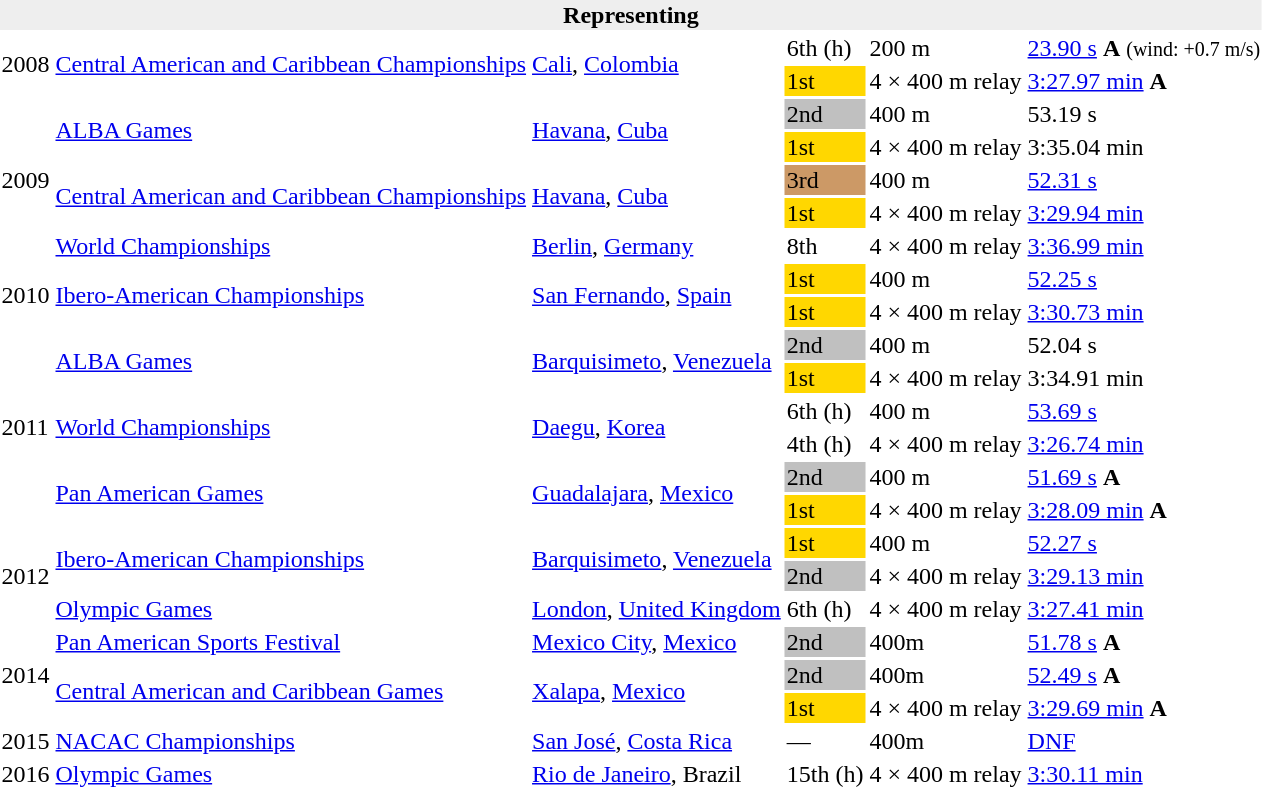<table>
<tr>
<th bgcolor="#eeeeee" colspan="6">Representing </th>
</tr>
<tr>
<td rowspan=2>2008</td>
<td rowspan=2><a href='#'>Central American and Caribbean Championships</a></td>
<td rowspan=2><a href='#'>Cali</a>, <a href='#'>Colombia</a></td>
<td>6th (h)</td>
<td>200 m</td>
<td><a href='#'>23.90 s</a> <strong>A</strong> <small>(wind: +0.7 m/s)</small></td>
</tr>
<tr>
<td bgcolor=gold>1st</td>
<td>4 × 400 m relay</td>
<td><a href='#'>3:27.97 min</a> <strong>A</strong></td>
</tr>
<tr>
<td rowspan=5>2009</td>
<td rowspan=2><a href='#'>ALBA Games</a></td>
<td rowspan=2><a href='#'>Havana</a>, <a href='#'>Cuba</a></td>
<td bgcolor=silver>2nd</td>
<td>400 m</td>
<td>53.19 s</td>
</tr>
<tr>
<td bgcolor=gold>1st</td>
<td>4 × 400 m relay</td>
<td>3:35.04 min</td>
</tr>
<tr>
<td rowspan=2><a href='#'>Central American and Caribbean Championships</a></td>
<td rowspan=2><a href='#'>Havana</a>, <a href='#'>Cuba</a></td>
<td bgcolor=cc9966>3rd</td>
<td>400 m</td>
<td><a href='#'>52.31 s</a></td>
</tr>
<tr>
<td bgcolor=gold>1st</td>
<td>4 × 400 m relay</td>
<td><a href='#'>3:29.94 min</a></td>
</tr>
<tr>
<td><a href='#'>World Championships</a></td>
<td><a href='#'>Berlin</a>, <a href='#'>Germany</a></td>
<td>8th</td>
<td>4 × 400 m relay</td>
<td><a href='#'>3:36.99 min</a></td>
</tr>
<tr>
<td rowspan=2>2010</td>
<td rowspan=2><a href='#'>Ibero-American Championships</a></td>
<td rowspan=2><a href='#'>San Fernando</a>, <a href='#'>Spain</a></td>
<td bgcolor=gold>1st</td>
<td>400 m</td>
<td><a href='#'>52.25 s</a></td>
</tr>
<tr>
<td bgcolor=gold>1st</td>
<td>4 × 400 m relay</td>
<td><a href='#'>3:30.73 min</a></td>
</tr>
<tr>
<td rowspan=6>2011</td>
<td rowspan=2><a href='#'>ALBA Games</a></td>
<td rowspan=2><a href='#'>Barquisimeto</a>, <a href='#'>Venezuela</a></td>
<td bgcolor=silver>2nd</td>
<td>400 m</td>
<td>52.04 s</td>
</tr>
<tr>
<td bgcolor=gold>1st</td>
<td>4 × 400 m relay</td>
<td>3:34.91 min</td>
</tr>
<tr>
<td rowspan=2><a href='#'>World Championships</a></td>
<td rowspan=2><a href='#'>Daegu</a>, <a href='#'>Korea</a></td>
<td>6th (h)</td>
<td>400 m</td>
<td><a href='#'>53.69 s</a></td>
</tr>
<tr>
<td>4th (h)</td>
<td>4 × 400 m relay</td>
<td><a href='#'>3:26.74 min</a></td>
</tr>
<tr>
<td rowspan=2><a href='#'>Pan American Games</a></td>
<td rowspan=2><a href='#'>Guadalajara</a>, <a href='#'>Mexico</a></td>
<td bgcolor=silver>2nd</td>
<td>400 m</td>
<td><a href='#'>51.69 s</a> <strong>A</strong></td>
</tr>
<tr>
<td bgcolor=gold>1st</td>
<td>4 × 400 m relay</td>
<td><a href='#'>3:28.09 min</a> <strong>A</strong></td>
</tr>
<tr>
<td rowspan=3>2012</td>
<td rowspan=2><a href='#'>Ibero-American Championships</a></td>
<td rowspan=2><a href='#'>Barquisimeto</a>, <a href='#'>Venezuela</a></td>
<td bgcolor=gold>1st</td>
<td>400 m</td>
<td><a href='#'>52.27 s</a></td>
</tr>
<tr>
<td bgcolor=silver>2nd</td>
<td>4 × 400 m relay</td>
<td><a href='#'>3:29.13 min</a></td>
</tr>
<tr>
<td><a href='#'>Olympic Games</a></td>
<td><a href='#'>London</a>, <a href='#'>United Kingdom</a></td>
<td>6th (h)</td>
<td>4 × 400 m relay</td>
<td><a href='#'>3:27.41 min</a></td>
</tr>
<tr>
<td rowspan=3>2014</td>
<td><a href='#'>Pan American Sports Festival</a></td>
<td><a href='#'>Mexico City</a>, <a href='#'>Mexico</a></td>
<td bgcolor=silver>2nd</td>
<td>400m</td>
<td><a href='#'>51.78 s</a> <strong>A</strong></td>
</tr>
<tr>
<td rowspan=2><a href='#'>Central American and Caribbean Games</a></td>
<td rowspan=2><a href='#'>Xalapa</a>, <a href='#'>Mexico</a></td>
<td bgcolor=silver>2nd</td>
<td>400m</td>
<td><a href='#'>52.49 s</a> <strong>A</strong></td>
</tr>
<tr>
<td bgcolor=gold>1st</td>
<td>4 × 400 m relay</td>
<td><a href='#'>3:29.69 min</a> <strong>A</strong></td>
</tr>
<tr>
<td>2015</td>
<td><a href='#'>NACAC Championships</a></td>
<td><a href='#'>San José</a>, <a href='#'>Costa Rica</a></td>
<td>—</td>
<td>400m</td>
<td><a href='#'>DNF</a></td>
</tr>
<tr>
<td>2016</td>
<td><a href='#'>Olympic Games</a></td>
<td><a href='#'>Rio de Janeiro</a>, Brazil</td>
<td>15th (h)</td>
<td>4 × 400 m relay</td>
<td><a href='#'>3:30.11 min</a></td>
</tr>
</table>
